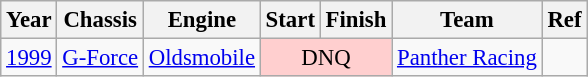<table class="wikitable" style="font-size: 95%;">
<tr>
<th>Year</th>
<th>Chassis</th>
<th>Engine</th>
<th>Start</th>
<th>Finish</th>
<th>Team</th>
<th>Ref</th>
</tr>
<tr>
<td><a href='#'>1999</a></td>
<td><a href='#'>G-Force</a></td>
<td><a href='#'>Oldsmobile</a></td>
<td colspan=2 align=center style="background:#FFCFCF;">DNQ</td>
<td><a href='#'>Panther Racing</a></td>
<td></td>
</tr>
</table>
